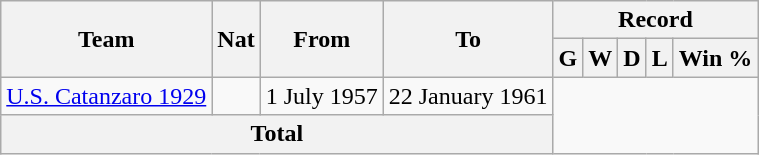<table class="wikitable" style="text-align: center">
<tr>
<th rowspan="2">Team</th>
<th rowspan="2">Nat</th>
<th rowspan="2">From</th>
<th rowspan="2">To</th>
<th colspan="5">Record</th>
</tr>
<tr>
<th>G</th>
<th>W</th>
<th>D</th>
<th>L</th>
<th>Win %</th>
</tr>
<tr>
<td align=left><a href='#'>U.S. Catanzaro 1929</a></td>
<td></td>
<td align=left>1 July 1957</td>
<td align=left>22 January 1961<br></td>
</tr>
<tr>
<th colspan="4">Total<br></th>
</tr>
</table>
